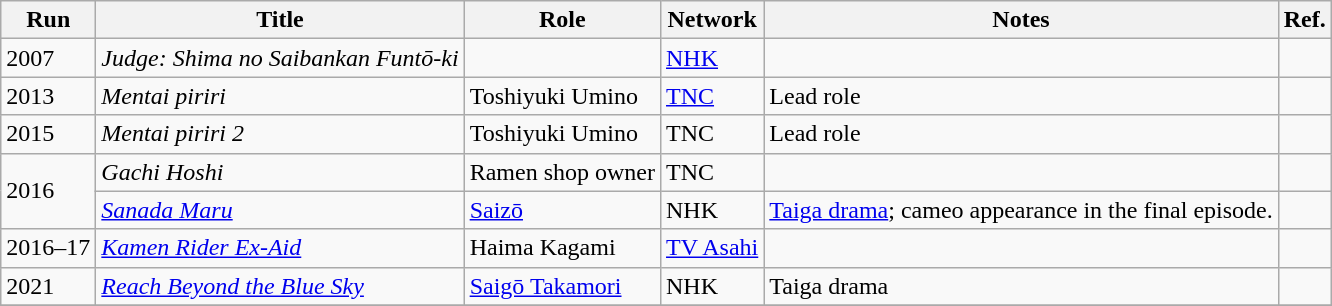<table class="wikitable">
<tr>
<th>Run</th>
<th>Title</th>
<th>Role</th>
<th>Network</th>
<th>Notes</th>
<th>Ref.</th>
</tr>
<tr>
<td>2007</td>
<td><em>Judge: Shima no Saibankan Funtō-ki</em></td>
<td></td>
<td><a href='#'>NHK</a></td>
<td></td>
<td></td>
</tr>
<tr>
<td>2013</td>
<td><em>Mentai piriri</em></td>
<td>Toshiyuki Umino</td>
<td><a href='#'>TNC</a></td>
<td>Lead role</td>
<td></td>
</tr>
<tr>
<td>2015</td>
<td><em>Mentai piriri 2</em></td>
<td>Toshiyuki Umino</td>
<td>TNC</td>
<td>Lead role</td>
<td></td>
</tr>
<tr>
<td rowspan="2">2016</td>
<td><em>Gachi Hoshi</em></td>
<td>Ramen shop owner</td>
<td>TNC</td>
<td></td>
<td></td>
</tr>
<tr>
<td><em><a href='#'>Sanada Maru</a></em></td>
<td><a href='#'>Saizō</a></td>
<td>NHK</td>
<td><a href='#'>Taiga drama</a>; cameo appearance in the final episode.</td>
<td></td>
</tr>
<tr>
<td>2016–17</td>
<td><em><a href='#'>Kamen Rider Ex-Aid</a></em></td>
<td>Haima Kagami</td>
<td><a href='#'>TV Asahi</a></td>
<td></td>
<td></td>
</tr>
<tr>
<td>2021</td>
<td><em><a href='#'>Reach Beyond the Blue Sky</a></em></td>
<td><a href='#'>Saigō Takamori</a></td>
<td>NHK</td>
<td>Taiga drama</td>
<td></td>
</tr>
<tr>
</tr>
</table>
